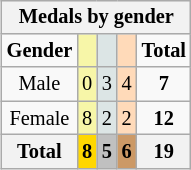<table class="wikitable" border="1" style="font-size:85%; float:right">
<tr style="background:#efefef;">
<th colspan=5><strong>Medals by gender</strong></th>
</tr>
<tr align=center>
<td><strong>Gender</strong></td>
<td bgcolor=#F7F6A8></td>
<td bgcolor=#DCE5E5></td>
<td bgcolor=#FFDAB9></td>
<td><strong>Total</strong></td>
</tr>
<tr align=center>
<td>Male</td>
<td style="background:#F7F6A8;">0</td>
<td style="background:#DCE5E5;">3</td>
<td style="background:#FFDAB9;">4</td>
<td><strong>7</strong></td>
</tr>
<tr align=center>
<td>Female</td>
<td style="background:#F7F6A8;">8</td>
<td style="background:#DCE5E5;">2</td>
<td style="background:#FFDAB9;">2</td>
<td><strong>12</strong></td>
</tr>
<tr align=center>
<th><strong>Total</strong></th>
<th style="background:gold;"><strong>8</strong></th>
<th style="background:silver;"><strong>5</strong></th>
<th style="background:#c96;"><strong>6</strong></th>
<th><strong>19</strong></th>
</tr>
</table>
